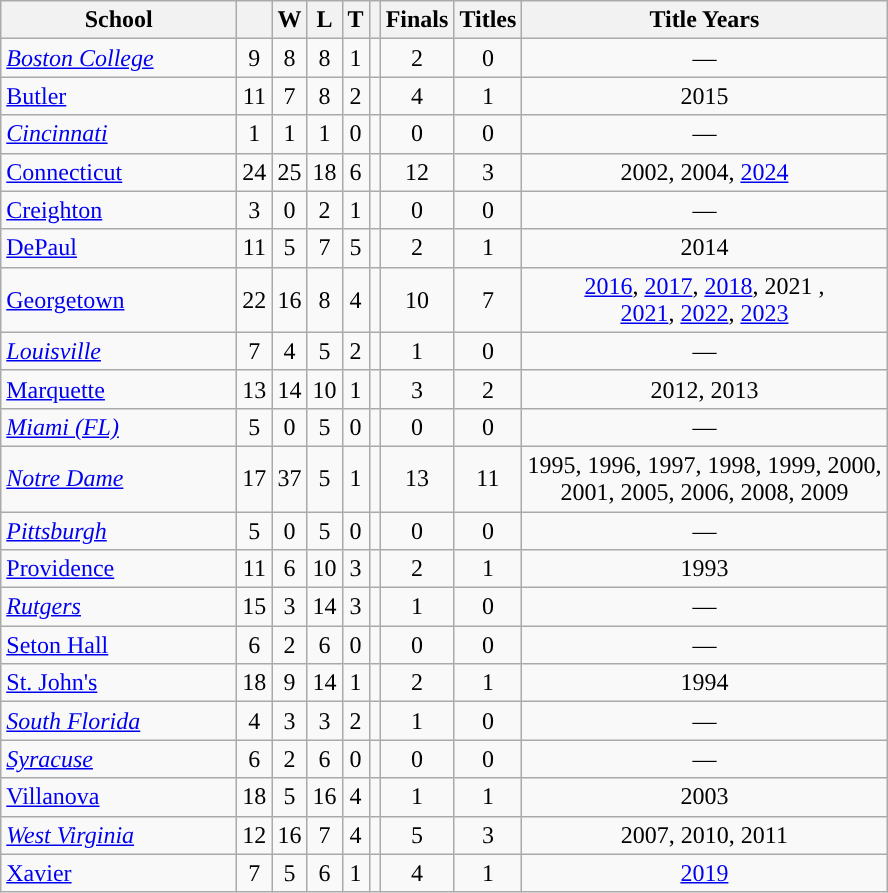<table class="wikitable sortable" style="font-size: %; text-align:center">
<tr>
<th width=150px>School</th>
<th width=px></th>
<th width=px>W</th>
<th width=px>L</th>
<th width=px>T</th>
<th width=px></th>
<th width=px>Finals</th>
<th width=px>Titles</th>
<th width=px>Title Years</th>
</tr>
<tr>
<td align=left><em><a href='#'>Boston College</a></em></td>
<td>9</td>
<td>8</td>
<td>8</td>
<td>1</td>
<td></td>
<td>2</td>
<td>0</td>
<td>—</td>
</tr>
<tr>
<td align=left><a href='#'>Butler</a></td>
<td>11</td>
<td>7</td>
<td>8</td>
<td>2</td>
<td></td>
<td>4</td>
<td>1</td>
<td>2015</td>
</tr>
<tr>
<td align=left><em><a href='#'>Cincinnati</a></em></td>
<td>1</td>
<td>1</td>
<td>1</td>
<td>0</td>
<td></td>
<td>0</td>
<td>0</td>
<td>—</td>
</tr>
<tr>
<td align=left><a href='#'>Connecticut</a></td>
<td>24</td>
<td>25</td>
<td>18</td>
<td>6</td>
<td></td>
<td>12</td>
<td>3</td>
<td>2002, 2004, <a href='#'>2024</a></td>
</tr>
<tr>
<td align=left><a href='#'>Creighton</a></td>
<td>3</td>
<td>0</td>
<td>2</td>
<td>1</td>
<td></td>
<td>0</td>
<td>0</td>
<td>—</td>
</tr>
<tr>
<td align=left><a href='#'>DePaul</a></td>
<td>11</td>
<td>5</td>
<td>7</td>
<td>5</td>
<td></td>
<td>2</td>
<td>1</td>
<td>2014</td>
</tr>
<tr>
<td align=left><a href='#'>Georgetown</a></td>
<td>22</td>
<td>16</td>
<td>8</td>
<td>4</td>
<td></td>
<td>10</td>
<td>7</td>
<td><a href='#'>2016</a>, <a href='#'>2017</a>, <a href='#'>2018</a>, 2021 ,<br><a href='#'>2021</a>, <a href='#'>2022</a>, <a href='#'>2023</a></td>
</tr>
<tr>
<td align=left><em><a href='#'>Louisville</a></em></td>
<td>7</td>
<td>4</td>
<td>5</td>
<td>2</td>
<td></td>
<td>1</td>
<td>0</td>
<td>—</td>
</tr>
<tr>
<td align=left><a href='#'>Marquette</a></td>
<td>13</td>
<td>14</td>
<td>10</td>
<td>1</td>
<td></td>
<td>3</td>
<td>2</td>
<td>2012, 2013</td>
</tr>
<tr>
<td align=left><em><a href='#'>Miami (FL)</a></em></td>
<td>5</td>
<td>0</td>
<td>5</td>
<td>0</td>
<td></td>
<td>0</td>
<td>0</td>
<td>—</td>
</tr>
<tr>
<td align=left><em><a href='#'>Notre Dame</a></em></td>
<td>17</td>
<td>37</td>
<td>5</td>
<td>1</td>
<td></td>
<td>13</td>
<td>11</td>
<td>1995, 1996, 1997, 1998, 1999, 2000,<br>2001, 2005, 2006, 2008, 2009</td>
</tr>
<tr>
<td align=left><em><a href='#'>Pittsburgh</a></em></td>
<td>5</td>
<td>0</td>
<td>5</td>
<td>0</td>
<td></td>
<td>0</td>
<td>0</td>
<td>—</td>
</tr>
<tr>
<td align=left><a href='#'>Providence</a></td>
<td>11</td>
<td>6</td>
<td>10</td>
<td>3</td>
<td></td>
<td>2</td>
<td>1</td>
<td>1993</td>
</tr>
<tr>
<td align=left><em><a href='#'>Rutgers</a></em></td>
<td>15</td>
<td>3</td>
<td>14</td>
<td>3</td>
<td></td>
<td>1</td>
<td>0</td>
<td>—</td>
</tr>
<tr>
<td align=left><a href='#'>Seton Hall</a></td>
<td>6</td>
<td>2</td>
<td>6</td>
<td>0</td>
<td></td>
<td>0</td>
<td>0</td>
<td>—</td>
</tr>
<tr>
<td align=left><a href='#'>St. John's</a></td>
<td>18</td>
<td>9</td>
<td>14</td>
<td>1</td>
<td></td>
<td>2</td>
<td>1</td>
<td>1994</td>
</tr>
<tr>
<td align=left><em><a href='#'>South Florida</a></em></td>
<td>4</td>
<td>3</td>
<td>3</td>
<td>2</td>
<td></td>
<td>1</td>
<td>0</td>
<td>—</td>
</tr>
<tr>
<td align=left><em><a href='#'>Syracuse</a></em></td>
<td>6</td>
<td>2</td>
<td>6</td>
<td>0</td>
<td></td>
<td>0</td>
<td>0</td>
<td>—</td>
</tr>
<tr>
<td align=left><a href='#'>Villanova</a></td>
<td>18</td>
<td>5</td>
<td>16</td>
<td>4</td>
<td></td>
<td>1</td>
<td>1</td>
<td>2003</td>
</tr>
<tr>
<td align=left><em><a href='#'>West Virginia</a></em></td>
<td>12</td>
<td>16</td>
<td>7</td>
<td>4</td>
<td></td>
<td>5</td>
<td>3</td>
<td>2007, 2010, 2011</td>
</tr>
<tr>
<td align=left><a href='#'>Xavier</a></td>
<td>7</td>
<td>5</td>
<td>6</td>
<td>1</td>
<td></td>
<td>4</td>
<td>1</td>
<td><a href='#'>2019</a></td>
</tr>
</table>
